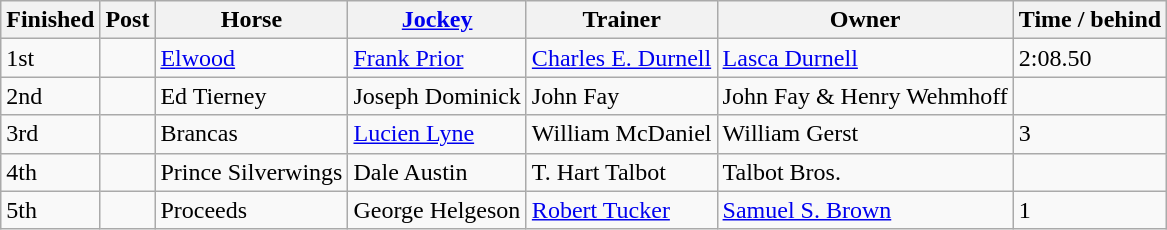<table class="wikitable">
<tr>
<th>Finished</th>
<th>Post</th>
<th>Horse</th>
<th><a href='#'>Jockey</a></th>
<th>Trainer</th>
<th>Owner</th>
<th>Time / behind</th>
</tr>
<tr>
<td>1st</td>
<td></td>
<td><a href='#'>Elwood</a></td>
<td><a href='#'>Frank Prior</a></td>
<td><a href='#'>Charles E. Durnell</a></td>
<td><a href='#'>Lasca Durnell</a></td>
<td>2:08.50</td>
</tr>
<tr>
<td>2nd</td>
<td></td>
<td>Ed Tierney</td>
<td>Joseph Dominick</td>
<td>John Fay</td>
<td>John Fay & Henry Wehmhoff</td>
<td></td>
</tr>
<tr>
<td>3rd</td>
<td></td>
<td>Brancas</td>
<td><a href='#'>Lucien Lyne</a></td>
<td>William McDaniel</td>
<td>William Gerst</td>
<td>3</td>
</tr>
<tr>
<td>4th</td>
<td></td>
<td>Prince Silverwings</td>
<td>Dale Austin</td>
<td>T. Hart Talbot</td>
<td>Talbot Bros.</td>
<td></td>
</tr>
<tr>
<td>5th</td>
<td></td>
<td>Proceeds</td>
<td>George Helgeson</td>
<td><a href='#'>Robert Tucker</a></td>
<td><a href='#'>Samuel S. Brown</a></td>
<td>1</td>
</tr>
</table>
